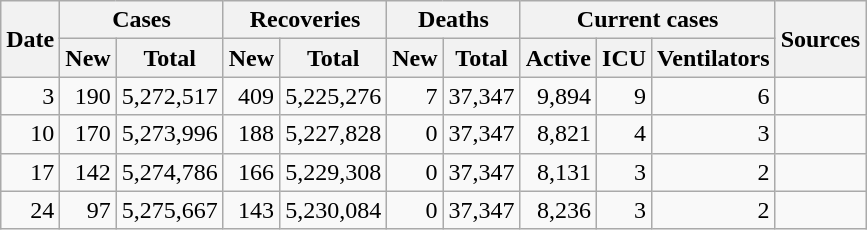<table class="wikitable sortable mw-collapsible mw-collapsed sticky-header-multi sort-under" style="text-align:right;">
<tr>
<th rowspan=2>Date</th>
<th colspan=2>Cases</th>
<th colspan=2>Recoveries</th>
<th colspan=2>Deaths</th>
<th colspan=3>Current cases</th>
<th rowspan=2 class="unsortable">Sources</th>
</tr>
<tr>
<th>New</th>
<th>Total</th>
<th>New</th>
<th>Total</th>
<th>New</th>
<th>Total</th>
<th>Active</th>
<th>ICU</th>
<th>Ventilators</th>
</tr>
<tr>
<td>3</td>
<td>190</td>
<td>5,272,517</td>
<td>409</td>
<td>5,225,276</td>
<td>7</td>
<td>37,347</td>
<td>9,894</td>
<td>9</td>
<td>6</td>
<td></td>
</tr>
<tr>
<td>10</td>
<td>170</td>
<td>5,273,996</td>
<td>188</td>
<td>5,227,828</td>
<td>0</td>
<td>37,347</td>
<td>8,821</td>
<td>4</td>
<td>3</td>
<td></td>
</tr>
<tr>
<td>17</td>
<td>142</td>
<td>5,274,786</td>
<td>166</td>
<td>5,229,308</td>
<td>0</td>
<td>37,347</td>
<td>8,131</td>
<td>3</td>
<td>2</td>
<td></td>
</tr>
<tr>
<td>24</td>
<td>97</td>
<td>5,275,667</td>
<td>143</td>
<td>5,230,084</td>
<td>0</td>
<td>37,347</td>
<td>8,236</td>
<td>3</td>
<td>2</td>
<td></td>
</tr>
</table>
